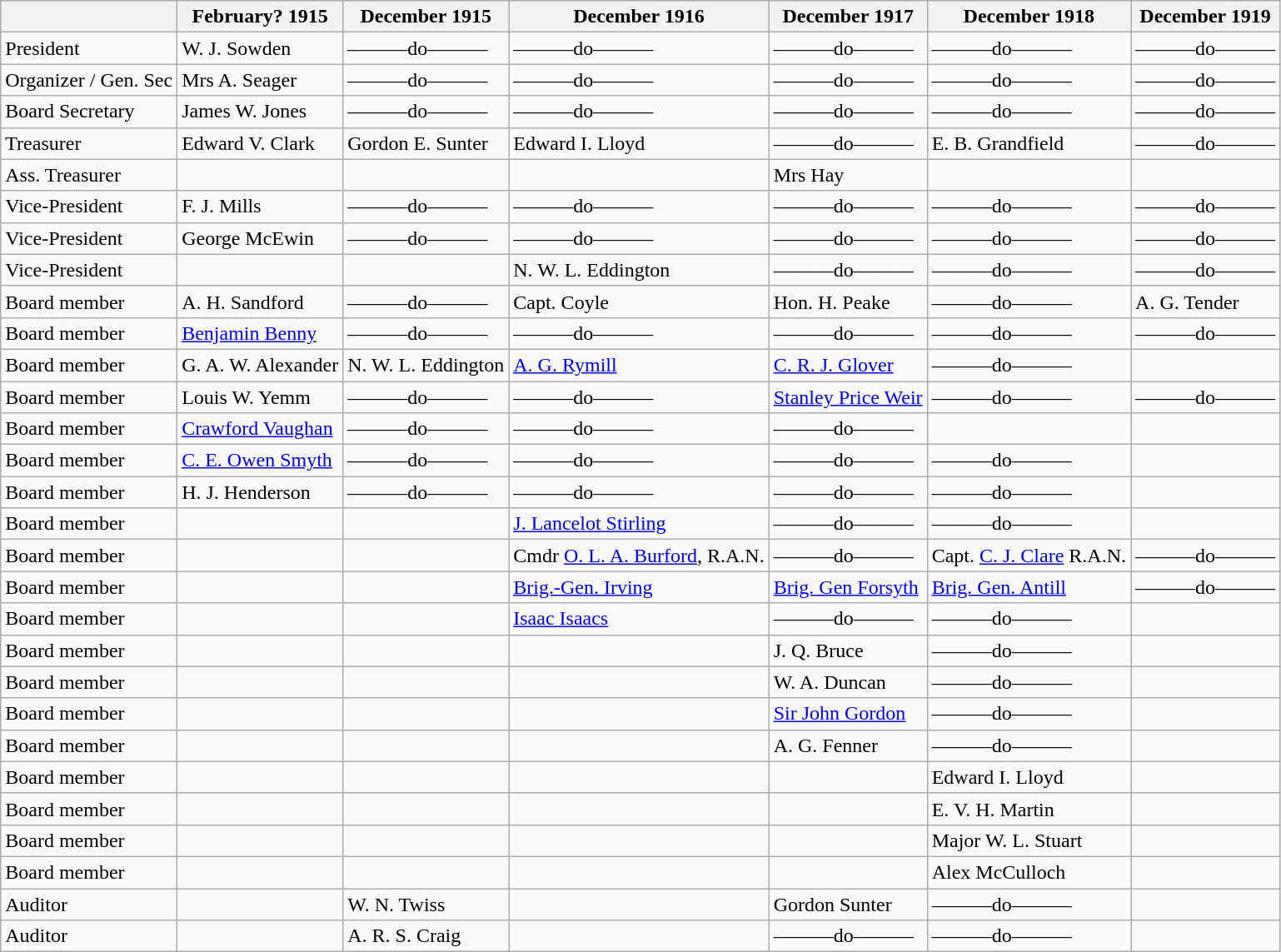<table class="wikitable">
<tr>
<th></th>
<th>February? 1915</th>
<th>December 1915</th>
<th>December 1916</th>
<th>December 1917</th>
<th>December 1918</th>
<th>December 1919</th>
</tr>
<tr>
<td>President</td>
<td>W. J. Sowden</td>
<td>———do———</td>
<td>———do———</td>
<td>———do———</td>
<td>———do———</td>
<td>———do———</td>
</tr>
<tr>
<td>Organizer / Gen. Sec</td>
<td>Mrs A. Seager</td>
<td>———do———</td>
<td>———do———</td>
<td>———do———</td>
<td>———do———</td>
<td>———do———</td>
</tr>
<tr>
<td>Board Secretary</td>
<td>James W. Jones</td>
<td>———do———</td>
<td>———do———</td>
<td>———do———</td>
<td>———do———</td>
<td>———do———</td>
</tr>
<tr>
<td>Treasurer</td>
<td>Edward V. Clark</td>
<td>Gordon E. Sunter</td>
<td>Edward I. Lloyd</td>
<td>———do———</td>
<td>E. B. Grandfield</td>
<td>———do———</td>
</tr>
<tr>
<td>Ass. Treasurer</td>
<td></td>
<td></td>
<td></td>
<td>Mrs Hay</td>
<td></td>
<td></td>
</tr>
<tr>
<td>Vice-President</td>
<td>F. J. Mills</td>
<td>———do———</td>
<td>———do———</td>
<td>———do———</td>
<td>———do———</td>
<td>———do———</td>
</tr>
<tr>
<td>Vice-President</td>
<td>George McEwin</td>
<td>———do———</td>
<td>———do———</td>
<td>———do———</td>
<td>———do———</td>
<td>———do———</td>
</tr>
<tr>
<td>Vice-President</td>
<td></td>
<td></td>
<td>N. W. L. Eddington</td>
<td>———do———</td>
<td>———do———</td>
<td>———do———</td>
</tr>
<tr>
<td>Board member</td>
<td>A. H. Sandford</td>
<td>———do———</td>
<td>Capt. Coyle</td>
<td>Hon. H. Peake</td>
<td>———do———</td>
<td>A. G. Tender</td>
</tr>
<tr>
<td>Board member</td>
<td><a href='#'>Benjamin Benny</a></td>
<td>———do———</td>
<td>———do———</td>
<td>———do———</td>
<td>———do———</td>
<td>———do———</td>
</tr>
<tr>
<td>Board member</td>
<td>G. A. W. Alexander</td>
<td>N. W. L. Eddington</td>
<td><a href='#'>A. G. Rymill</a></td>
<td><a href='#'>C. R. J. Glover</a></td>
<td>———do———</td>
<td></td>
</tr>
<tr>
<td>Board member</td>
<td>Louis W. Yemm</td>
<td>———do———</td>
<td>———do———</td>
<td><a href='#'>Stanley Price Weir</a></td>
<td>———do———</td>
<td>———do———</td>
</tr>
<tr>
<td>Board member</td>
<td><a href='#'>Crawford Vaughan</a></td>
<td>———do———</td>
<td>———do———</td>
<td>———do———</td>
<td></td>
<td></td>
</tr>
<tr>
<td>Board member</td>
<td><a href='#'>C. E. Owen Smyth</a></td>
<td>———do———</td>
<td>———do———</td>
<td>———do———</td>
<td>———do———</td>
<td></td>
</tr>
<tr>
<td>Board member</td>
<td>H. J. Henderson</td>
<td>———do———</td>
<td>———do———</td>
<td>———do———</td>
<td>———do———</td>
<td></td>
</tr>
<tr>
<td>Board member</td>
<td></td>
<td></td>
<td><a href='#'>J. Lancelot Stirling</a></td>
<td>———do———</td>
<td>———do———</td>
<td></td>
</tr>
<tr>
<td>Board member</td>
<td></td>
<td></td>
<td>Cmdr <a href='#'>O. L. A. Burford</a>, R.A.N.</td>
<td>———do———</td>
<td>Capt. <a href='#'>C. J. Clare</a> R.A.N.</td>
<td>———do———</td>
</tr>
<tr>
<td>Board member</td>
<td></td>
<td></td>
<td><a href='#'>Brig.-Gen. Irving</a></td>
<td><a href='#'>Brig. Gen Forsyth</a></td>
<td><a href='#'>Brig. Gen. Antill</a></td>
<td>———do———</td>
</tr>
<tr>
<td>Board member</td>
<td></td>
<td></td>
<td><a href='#'>Isaac Isaacs</a></td>
<td>———do———</td>
<td>———do———</td>
<td></td>
</tr>
<tr>
<td>Board member</td>
<td></td>
<td></td>
<td></td>
<td>J. Q. Bruce</td>
<td>———do———</td>
<td></td>
</tr>
<tr>
<td>Board member</td>
<td></td>
<td></td>
<td></td>
<td>W. A. Duncan</td>
<td>———do———</td>
<td></td>
</tr>
<tr>
<td>Board member</td>
<td></td>
<td></td>
<td></td>
<td><a href='#'>Sir John Gordon</a></td>
<td>———do———</td>
<td></td>
</tr>
<tr>
<td>Board member</td>
<td></td>
<td></td>
<td></td>
<td>A. G. Fenner</td>
<td>———do———</td>
<td></td>
</tr>
<tr>
<td>Board member</td>
<td></td>
<td></td>
<td></td>
<td></td>
<td>Edward I. Lloyd</td>
<td></td>
</tr>
<tr>
<td>Board member</td>
<td></td>
<td></td>
<td></td>
<td></td>
<td>E. V. H. Martin</td>
<td></td>
</tr>
<tr>
<td>Board member</td>
<td></td>
<td></td>
<td></td>
<td></td>
<td>Major W. L. Stuart</td>
<td></td>
</tr>
<tr>
<td>Board member</td>
<td></td>
<td></td>
<td></td>
<td></td>
<td>Alex McCulloch</td>
<td></td>
</tr>
<tr>
<td>Auditor</td>
<td></td>
<td>W. N. Twiss</td>
<td></td>
<td>Gordon Sunter</td>
<td>———do———</td>
<td></td>
</tr>
<tr>
<td>Auditor</td>
<td></td>
<td>A. R. S. Craig</td>
<td></td>
<td>———do———</td>
<td>———do———</td>
<td></td>
</tr>
</table>
